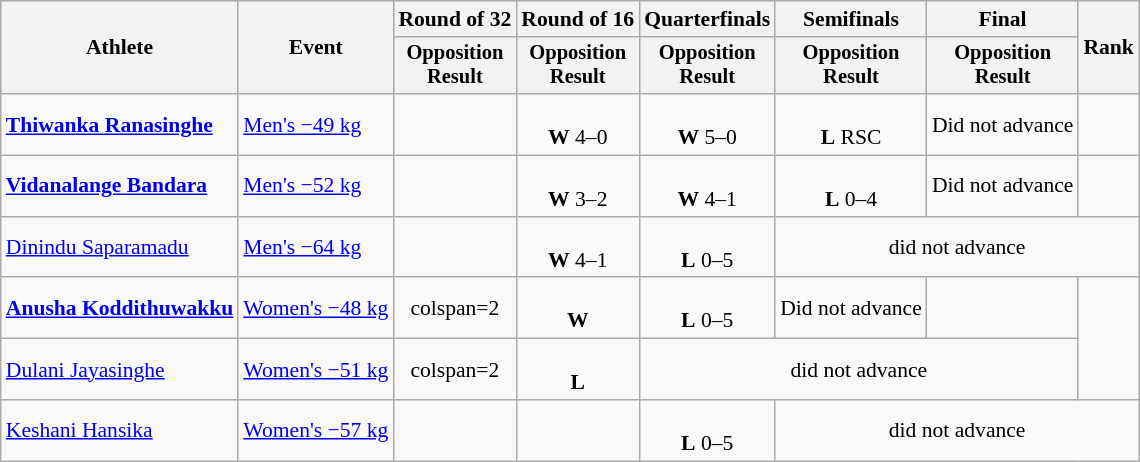<table class="wikitable" style="font-size:90%;">
<tr>
<th rowspan=2>Athlete</th>
<th rowspan=2>Event</th>
<th>Round of 32</th>
<th>Round of 16</th>
<th>Quarterfinals</th>
<th>Semifinals</th>
<th>Final</th>
<th rowspan=2>Rank</th>
</tr>
<tr style="font-size:95%">
<th>Opposition<br>Result</th>
<th>Opposition<br>Result</th>
<th>Opposition<br>Result</th>
<th>Opposition<br>Result</th>
<th>Opposition<br>Result</th>
</tr>
<tr align=center>
<td align=left><strong><a href='#'>Thiwanka Ranasinghe</a></strong></td>
<td align=left><a href='#'>Men's −49 kg</a></td>
<td></td>
<td><br><strong>W</strong> 4–0</td>
<td><br><strong>W</strong> 5–0</td>
<td><br><strong>L</strong> RSC</td>
<td>Did not advance</td>
<td></td>
</tr>
<tr align=center>
<td align=left><strong><a href='#'>Vidanalange Bandara</a></strong></td>
<td align=left><a href='#'>Men's −52 kg</a></td>
<td></td>
<td><br><strong>W</strong> 3–2</td>
<td><br><strong>W</strong> 4–1</td>
<td><br><strong>L</strong> 0–4</td>
<td>Did not advance</td>
<td></td>
</tr>
<tr align=center>
<td align=left><a href='#'>Dinindu Saparamadu</a></td>
<td align=left><a href='#'>Men's −64 kg</a></td>
<td></td>
<td><br><strong>W</strong> 4–1</td>
<td><br><strong>L</strong> 0–5</td>
<td colspan=3>did not advance</td>
</tr>
<tr align=center>
<td align=left><strong><a href='#'>Anusha Koddithuwakku</a></strong></td>
<td align=left><a href='#'>Women's −48 kg</a></td>
<td>colspan=2 </td>
<td><br><strong>W</strong> </td>
<td><br><strong>L</strong> 0–5</td>
<td>Did not advance</td>
<td></td>
</tr>
<tr align=center>
<td align=left><a href='#'>Dulani Jayasinghe</a></td>
<td align=left><a href='#'>Women's −51 kg</a></td>
<td>colspan=2 </td>
<td><br><strong>L</strong> </td>
<td colspan=3>did not advance</td>
</tr>
<tr align=center>
<td align=left><a href='#'>Keshani Hansika</a></td>
<td align=left><a href='#'>Women's −57 kg</a></td>
<td></td>
<td></td>
<td><br><strong>L</strong> 0–5</td>
<td colspan=3>did not advance</td>
</tr>
</table>
